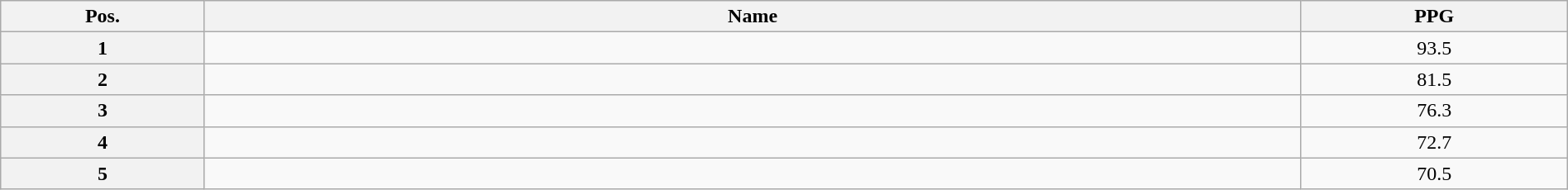<table class=wikitable width=100% style="text-align:center;">
<tr>
<th width="13%">Pos.</th>
<th width="70%">Name</th>
<th width="17%">PPG</th>
</tr>
<tr>
<th>1</th>
<td align=left></td>
<td>93.5</td>
</tr>
<tr>
<th>2</th>
<td align=left></td>
<td>81.5</td>
</tr>
<tr>
<th>3</th>
<td align=left></td>
<td>76.3</td>
</tr>
<tr>
<th>4</th>
<td align=left></td>
<td>72.7</td>
</tr>
<tr>
<th>5</th>
<td align=left></td>
<td>70.5</td>
</tr>
</table>
